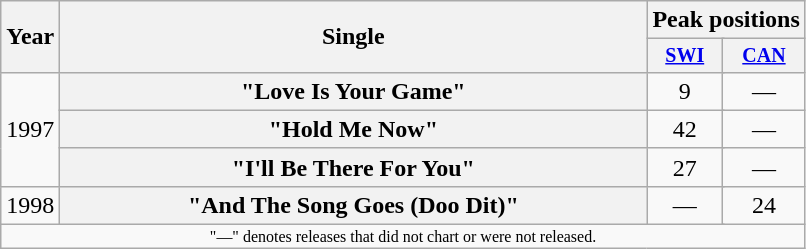<table class="wikitable plainrowheaders" style="text-align:center;">
<tr>
<th rowspan="2">Year</th>
<th rowspan="2" style="width:24em;">Single</th>
<th colspan="4">Peak positions</th>
</tr>
<tr style="font-size:smaller;">
<th colspan="2"> <a href='#'>SWI</a></th>
<th colspan="2"> <a href='#'>CAN</a></th>
</tr>
<tr>
<td rowspan="3">1997</td>
<th scope="row">"Love Is Your Game"</th>
<td colspan="2">9</td>
<td colspan="2">—</td>
</tr>
<tr>
<th scope="row">"Hold Me Now"</th>
<td colspan="2">42</td>
<td colspan="2">—</td>
</tr>
<tr>
<th scope="row">"I'll Be There For You"</th>
<td colspan="2">27</td>
<td colspan="2">—</td>
</tr>
<tr>
<td>1998</td>
<th scope="row">"And The Song Goes (Doo Dit)"</th>
<td colspan="2">—</td>
<td colspan="2">24</td>
</tr>
<tr>
<td align="center" colspan="12" style="font-size:8pt">"—" denotes releases that did not chart or were not released.</td>
</tr>
</table>
